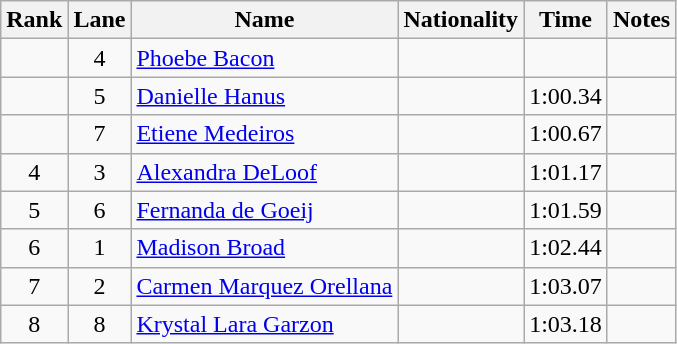<table class="wikitable sortable" style="text-align:center">
<tr>
<th>Rank</th>
<th>Lane</th>
<th>Name</th>
<th>Nationality</th>
<th>Time</th>
<th>Notes</th>
</tr>
<tr>
<td></td>
<td>4</td>
<td align=left><a href='#'>Phoebe Bacon</a></td>
<td align=left></td>
<td></td>
<td></td>
</tr>
<tr>
<td></td>
<td>5</td>
<td align=left><a href='#'>Danielle Hanus</a></td>
<td align=left></td>
<td>1:00.34</td>
<td></td>
</tr>
<tr>
<td></td>
<td>7</td>
<td align=left><a href='#'>Etiene Medeiros</a></td>
<td align=left></td>
<td>1:00.67</td>
<td></td>
</tr>
<tr>
<td>4</td>
<td>3</td>
<td align=left><a href='#'>Alexandra DeLoof</a></td>
<td align=left></td>
<td>1:01.17</td>
<td></td>
</tr>
<tr>
<td>5</td>
<td>6</td>
<td align=left><a href='#'>Fernanda de Goeij</a></td>
<td align=left></td>
<td>1:01.59</td>
<td></td>
</tr>
<tr>
<td>6</td>
<td>1</td>
<td align=left><a href='#'>Madison Broad</a></td>
<td align=left></td>
<td>1:02.44</td>
<td></td>
</tr>
<tr>
<td>7</td>
<td>2</td>
<td align=left><a href='#'>Carmen Marquez Orellana</a></td>
<td align=left></td>
<td>1:03.07</td>
<td></td>
</tr>
<tr>
<td>8</td>
<td>8</td>
<td align=left><a href='#'>Krystal Lara Garzon</a></td>
<td align=left></td>
<td>1:03.18</td>
<td></td>
</tr>
</table>
